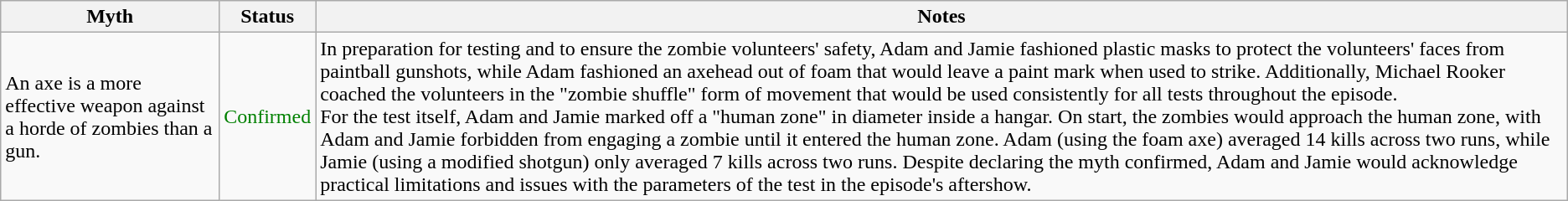<table class="wikitable plainrowheaders">
<tr>
<th scope="col">Myth</th>
<th scope="col">Status</th>
<th scope="col">Notes</th>
</tr>
<tr>
<td scope="row">An axe is a more effective weapon against a horde of zombies than a gun.</td>
<td style="color:green">Confirmed</td>
<td>In preparation for testing and to ensure the zombie volunteers' safety, Adam and Jamie fashioned plastic masks to protect the volunteers' faces from paintball gunshots, while Adam fashioned an axehead out of foam that would leave a paint mark when used to strike. Additionally, Michael Rooker coached the volunteers in the "zombie shuffle" form of movement that would be used consistently for all tests throughout the episode.<br>For the test itself, Adam and Jamie marked off a "human zone"  in diameter inside a hangar. On start, the zombies would approach the human zone, with Adam and Jamie forbidden from engaging a zombie until it entered the human zone. Adam (using the foam axe) averaged 14 kills across two runs, while Jamie (using a modified shotgun) only averaged 7 kills across two runs. Despite declaring the myth confirmed, Adam and Jamie would acknowledge practical limitations and issues with the parameters of the test in the episode's aftershow.</td>
</tr>
</table>
